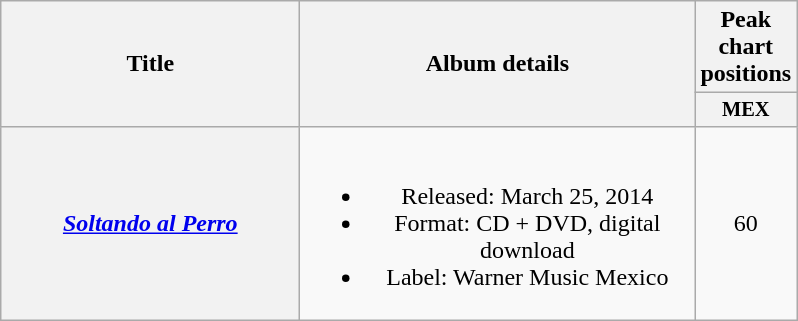<table class="wikitable plainrowheaders" style="text-align:center;" border="1">
<tr>
<th scope="col" rowspan="2" style="width:12em;">Title</th>
<th scope="col" rowspan="2" style="width:16em;">Album details</th>
<th scope="col">Peak chart positions</th>
</tr>
<tr>
<th scope="col" style="width:3em;font-size:85%;">MEX</th>
</tr>
<tr>
<th scope="row"><em><a href='#'>Soltando al Perro</a></em></th>
<td><br><ul><li>Released: March 25, 2014</li><li>Format: CD + DVD, digital download</li><li>Label: Warner Music Mexico</li></ul></td>
<td>60</td>
</tr>
</table>
